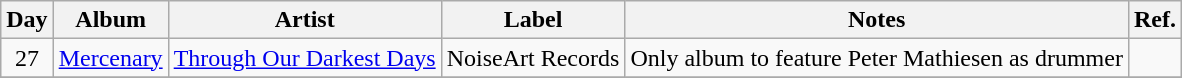<table class="wikitable">
<tr>
<th>Day</th>
<th>Album</th>
<th>Artist</th>
<th>Label</th>
<th>Notes</th>
<th>Ref.</th>
</tr>
<tr>
<td rowspan="1" style="text-align:center;">27</td>
<td><a href='#'>Mercenary</a></td>
<td><a href='#'>Through Our Darkest Days</a></td>
<td>NoiseArt Records</td>
<td>Only album to feature Peter Mathiesen as drummer</td>
<td></td>
</tr>
<tr>
</tr>
</table>
